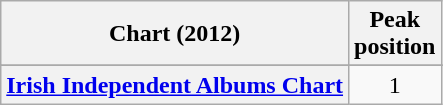<table class="wikitable sortable plainrowheaders">
<tr>
<th scope="col">Chart (2012)</th>
<th scope="col">Peak<br>position</th>
</tr>
<tr>
</tr>
<tr>
<th scope="row"><a href='#'>Irish Independent Albums Chart</a></th>
<td align="center">1</td>
</tr>
</table>
